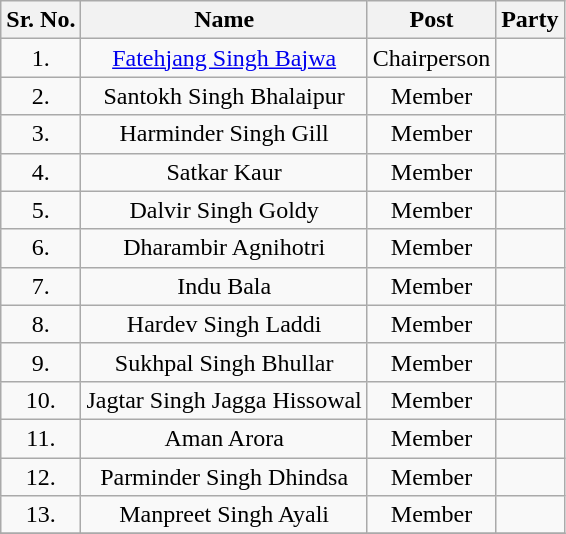<table class="wikitable sortable">
<tr>
<th>Sr. No.</th>
<th>Name</th>
<th>Post</th>
<th colspan="2">Party</th>
</tr>
<tr align="center">
<td>1.</td>
<td><a href='#'>Fatehjang Singh Bajwa</a></td>
<td>Chairperson</td>
<td></td>
</tr>
<tr align="center">
<td>2.</td>
<td>Santokh Singh Bhalaipur</td>
<td>Member</td>
<td></td>
</tr>
<tr align="center">
<td>3.</td>
<td>Harminder Singh Gill</td>
<td>Member</td>
<td></td>
</tr>
<tr align="center">
<td>4.</td>
<td>Satkar Kaur</td>
<td>Member</td>
<td></td>
</tr>
<tr align="center">
<td>5.</td>
<td>Dalvir Singh Goldy</td>
<td>Member</td>
<td></td>
</tr>
<tr align="center">
<td>6.</td>
<td>Dharambir Agnihotri</td>
<td>Member</td>
<td></td>
</tr>
<tr align="center">
<td>7.</td>
<td>Indu Bala</td>
<td>Member</td>
<td></td>
</tr>
<tr align="center">
<td>8.</td>
<td>Hardev Singh Laddi</td>
<td>Member</td>
<td></td>
</tr>
<tr align="center">
<td>9.</td>
<td>Sukhpal Singh Bhullar</td>
<td>Member</td>
<td></td>
</tr>
<tr align="center">
<td>10.</td>
<td>Jagtar Singh Jagga Hissowal</td>
<td>Member</td>
<td></td>
</tr>
<tr align="center">
<td>11.</td>
<td>Aman Arora</td>
<td>Member</td>
<td></td>
</tr>
<tr align="center">
<td>12.</td>
<td>Parminder Singh Dhindsa</td>
<td>Member</td>
<td></td>
</tr>
<tr align="center">
<td>13.</td>
<td>Manpreet Singh Ayali</td>
<td>Member</td>
<td></td>
</tr>
<tr align="center">
</tr>
</table>
